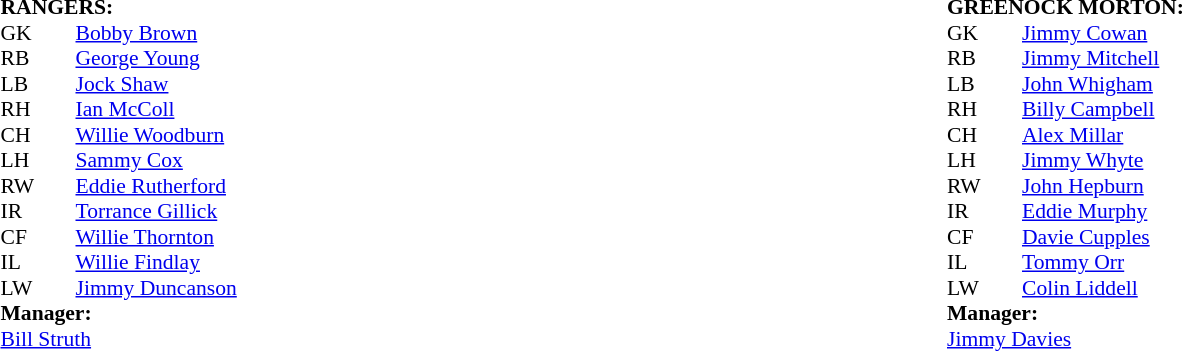<table width="100%">
<tr>
<td valign="top" width="50%"><br><table style="font-size: 90%" cellspacing="0" cellpadding="0">
<tr>
<td colspan="4"><strong>RANGERS:</strong></td>
</tr>
<tr>
<th width="25"></th>
<th width="25"></th>
</tr>
<tr>
<td>GK</td>
<td></td>
<td> <a href='#'>Bobby Brown</a></td>
</tr>
<tr>
<td>RB</td>
<td></td>
<td> <a href='#'>George Young</a></td>
</tr>
<tr>
<td>LB</td>
<td></td>
<td> <a href='#'>Jock Shaw</a></td>
</tr>
<tr>
<td>RH</td>
<td></td>
<td> <a href='#'>Ian McColl</a></td>
</tr>
<tr>
<td>CH</td>
<td></td>
<td> <a href='#'>Willie Woodburn</a></td>
</tr>
<tr>
<td>LH</td>
<td></td>
<td> <a href='#'>Sammy Cox</a></td>
</tr>
<tr>
<td>RW</td>
<td></td>
<td> <a href='#'>Eddie Rutherford</a></td>
</tr>
<tr>
<td>IR</td>
<td></td>
<td> <a href='#'>Torrance Gillick</a></td>
</tr>
<tr>
<td>CF</td>
<td></td>
<td> <a href='#'>Willie Thornton</a></td>
</tr>
<tr>
<td>IL</td>
<td></td>
<td> <a href='#'>Willie Findlay</a></td>
</tr>
<tr>
<td>LW</td>
<td></td>
<td> <a href='#'>Jimmy Duncanson</a></td>
</tr>
<tr>
<td colspan=4><strong>Manager:</strong></td>
</tr>
<tr>
<td colspan="4"> <a href='#'>Bill Struth</a></td>
</tr>
</table>
</td>
<td valign="top" width="50%"><br><table style="font-size: 90%" cellspacing="0" cellpadding="0">
<tr>
<td colspan="4"><strong>GREENOCK MORTON:</strong></td>
</tr>
<tr>
<th width="25"></th>
<th width="25"></th>
</tr>
<tr>
<td>GK</td>
<td></td>
<td> <a href='#'>Jimmy Cowan</a></td>
</tr>
<tr>
<td>RB</td>
<td></td>
<td> <a href='#'>Jimmy Mitchell</a></td>
</tr>
<tr>
<td>LB</td>
<td></td>
<td> <a href='#'>John Whigham</a></td>
</tr>
<tr>
<td>RH</td>
<td></td>
<td> <a href='#'>Billy Campbell</a></td>
</tr>
<tr>
<td>CH</td>
<td></td>
<td> <a href='#'>Alex Millar</a></td>
</tr>
<tr>
<td>LH</td>
<td></td>
<td> <a href='#'>Jimmy Whyte</a></td>
</tr>
<tr>
<td>RW</td>
<td></td>
<td> <a href='#'>John Hepburn</a></td>
</tr>
<tr>
<td>IR</td>
<td></td>
<td> <a href='#'>Eddie Murphy</a></td>
</tr>
<tr>
<td>CF</td>
<td></td>
<td> <a href='#'>Davie Cupples</a></td>
</tr>
<tr>
<td>IL</td>
<td></td>
<td> <a href='#'>Tommy Orr</a></td>
</tr>
<tr>
<td>LW</td>
<td></td>
<td> <a href='#'>Colin Liddell</a></td>
</tr>
<tr>
<td colspan=4><strong>Manager:</strong></td>
</tr>
<tr>
<td colspan="4"> <a href='#'>Jimmy Davies</a></td>
</tr>
</table>
</td>
</tr>
</table>
